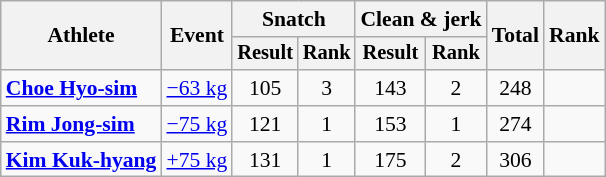<table class="wikitable" style="font-size:90%">
<tr>
<th rowspan="2">Athlete</th>
<th rowspan="2">Event</th>
<th colspan="2">Snatch</th>
<th colspan="2">Clean & jerk</th>
<th rowspan="2">Total</th>
<th rowspan="2">Rank</th>
</tr>
<tr style="font-size:95%">
<th>Result</th>
<th>Rank</th>
<th>Result</th>
<th>Rank</th>
</tr>
<tr align=center>
<td align=left><strong><a href='#'>Choe Hyo-sim</a></strong></td>
<td align=left><a href='#'>−63 kg</a></td>
<td>105</td>
<td>3</td>
<td>143</td>
<td>2</td>
<td>248</td>
<td></td>
</tr>
<tr align=center>
<td align=left><strong><a href='#'>Rim Jong-sim</a></strong></td>
<td align=left><a href='#'>−75 kg</a></td>
<td>121</td>
<td>1</td>
<td>153</td>
<td>1</td>
<td>274</td>
<td></td>
</tr>
<tr align=center>
<td align=left><strong><a href='#'>Kim Kuk-hyang</a></strong></td>
<td align=left><a href='#'>+75 kg</a></td>
<td>131</td>
<td>1</td>
<td>175</td>
<td>2</td>
<td>306</td>
<td></td>
</tr>
</table>
